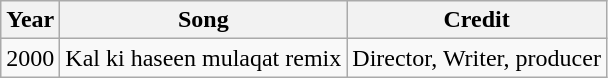<table class="wikitable">
<tr>
<th>Year</th>
<th>Song</th>
<th>Credit</th>
</tr>
<tr>
<td>2000</td>
<td>Kal ki haseen mulaqat remix</td>
<td>Director, Writer, producer</td>
</tr>
</table>
